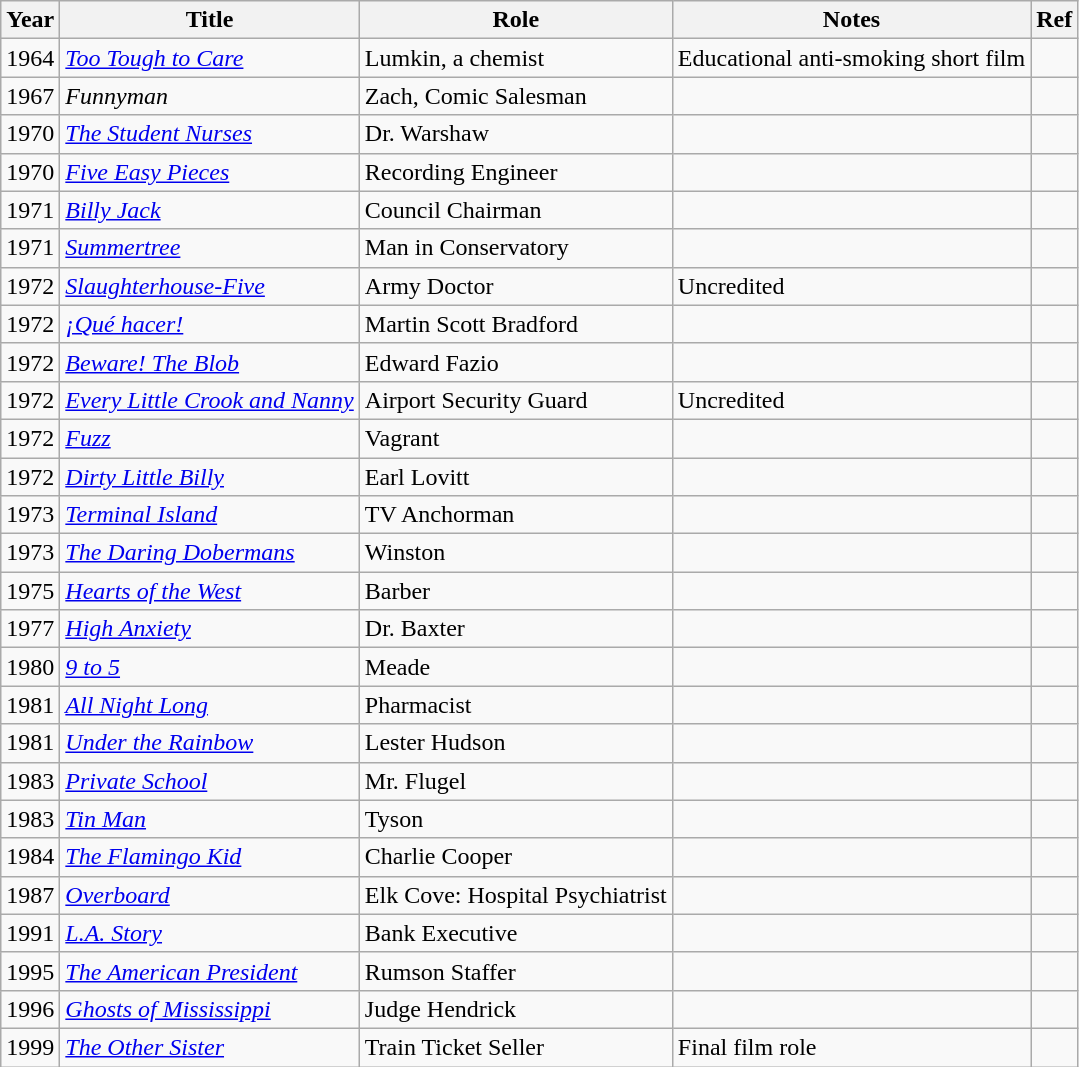<table class=wikitable>
<tr>
<th>Year</th>
<th>Title</th>
<th>Role</th>
<th>Notes</th>
<th>Ref</th>
</tr>
<tr>
<td>1964</td>
<td><em><a href='#'>Too Tough to Care</a></em></td>
<td>Lumkin, a chemist</td>
<td>Educational anti-smoking short film</td>
<td></td>
</tr>
<tr>
<td>1967</td>
<td><em>Funnyman</em></td>
<td>Zach, Comic Salesman</td>
<td></td>
<td></td>
</tr>
<tr>
<td>1970</td>
<td><em><a href='#'>The Student Nurses</a></em></td>
<td>Dr. Warshaw</td>
<td></td>
<td></td>
</tr>
<tr>
<td>1970</td>
<td><em><a href='#'>Five Easy Pieces</a></em></td>
<td>Recording Engineer</td>
<td></td>
<td></td>
</tr>
<tr>
<td>1971</td>
<td><em><a href='#'>Billy Jack</a></em></td>
<td>Council Chairman</td>
<td></td>
<td></td>
</tr>
<tr>
<td>1971</td>
<td><em><a href='#'>Summertree</a></em></td>
<td>Man in Conservatory</td>
<td></td>
<td></td>
</tr>
<tr>
<td>1972</td>
<td><em><a href='#'>Slaughterhouse-Five</a></em></td>
<td>Army Doctor</td>
<td>Uncredited</td>
<td></td>
</tr>
<tr>
<td>1972</td>
<td><em><a href='#'>¡Qué hacer!</a></em></td>
<td>Martin Scott Bradford</td>
<td></td>
<td></td>
</tr>
<tr>
<td>1972</td>
<td><em><a href='#'>Beware! The Blob</a></em></td>
<td>Edward Fazio</td>
<td></td>
<td></td>
</tr>
<tr>
<td>1972</td>
<td><em><a href='#'>Every Little Crook and Nanny</a></em></td>
<td>Airport Security Guard</td>
<td>Uncredited</td>
<td></td>
</tr>
<tr>
<td>1972</td>
<td><em><a href='#'>Fuzz</a></em></td>
<td>Vagrant</td>
<td></td>
<td></td>
</tr>
<tr>
<td>1972</td>
<td><em><a href='#'>Dirty Little Billy</a></em></td>
<td>Earl Lovitt</td>
<td></td>
<td></td>
</tr>
<tr>
<td>1973</td>
<td><em><a href='#'>Terminal Island</a></em></td>
<td>TV Anchorman</td>
<td></td>
<td></td>
</tr>
<tr>
<td>1973</td>
<td><em><a href='#'>The Daring Dobermans</a></em></td>
<td>Winston</td>
<td></td>
<td></td>
</tr>
<tr>
<td>1975</td>
<td><em><a href='#'>Hearts of the West</a></em></td>
<td>Barber</td>
<td></td>
<td></td>
</tr>
<tr>
<td>1977</td>
<td><em><a href='#'>High Anxiety</a></em></td>
<td>Dr. Baxter</td>
<td></td>
<td></td>
</tr>
<tr>
<td>1980</td>
<td><em><a href='#'>9 to 5</a></em></td>
<td>Meade</td>
<td></td>
<td></td>
</tr>
<tr>
<td>1981</td>
<td><em><a href='#'>All Night Long</a></em></td>
<td>Pharmacist</td>
<td></td>
<td></td>
</tr>
<tr>
<td>1981</td>
<td><em><a href='#'>Under the Rainbow</a></em></td>
<td>Lester Hudson</td>
<td></td>
<td></td>
</tr>
<tr>
<td>1983</td>
<td><em><a href='#'>Private School</a></em></td>
<td>Mr. Flugel</td>
<td></td>
<td></td>
</tr>
<tr>
<td>1983</td>
<td><em><a href='#'>Tin Man</a></em></td>
<td>Tyson</td>
<td></td>
<td></td>
</tr>
<tr>
<td>1984</td>
<td><em><a href='#'>The Flamingo Kid</a></em></td>
<td>Charlie Cooper</td>
<td></td>
<td></td>
</tr>
<tr>
<td>1987</td>
<td><em><a href='#'>Overboard</a></em></td>
<td>Elk Cove: Hospital Psychiatrist</td>
<td></td>
<td></td>
</tr>
<tr>
<td>1991</td>
<td><em><a href='#'>L.A. Story</a></em></td>
<td>Bank Executive</td>
<td></td>
<td></td>
</tr>
<tr>
<td>1995</td>
<td><em><a href='#'>The American President</a></em></td>
<td>Rumson Staffer</td>
<td></td>
<td></td>
</tr>
<tr>
<td>1996</td>
<td><em><a href='#'>Ghosts of Mississippi</a></em></td>
<td>Judge Hendrick</td>
<td></td>
<td></td>
</tr>
<tr>
<td>1999</td>
<td><em><a href='#'>The Other Sister</a></em></td>
<td>Train Ticket Seller</td>
<td>Final film role</td>
<td></td>
</tr>
</table>
